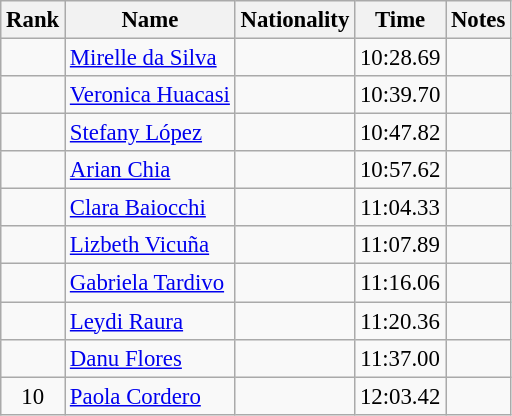<table class="wikitable sortable" style="text-align:center;font-size:95%">
<tr>
<th>Rank</th>
<th>Name</th>
<th>Nationality</th>
<th>Time</th>
<th>Notes</th>
</tr>
<tr>
<td></td>
<td align=left><a href='#'>Mirelle da Silva</a></td>
<td align=left></td>
<td>10:28.69</td>
<td></td>
</tr>
<tr>
<td></td>
<td align=left><a href='#'>Veronica Huacasi</a></td>
<td align=left></td>
<td>10:39.70</td>
<td></td>
</tr>
<tr>
<td></td>
<td align=left><a href='#'>Stefany López</a></td>
<td align=left></td>
<td>10:47.82</td>
<td></td>
</tr>
<tr>
<td></td>
<td align=left><a href='#'>Arian Chia</a></td>
<td align=left></td>
<td>10:57.62</td>
<td></td>
</tr>
<tr>
<td></td>
<td align=left><a href='#'>Clara Baiocchi</a></td>
<td align=left></td>
<td>11:04.33</td>
<td></td>
</tr>
<tr>
<td></td>
<td align=left><a href='#'>Lizbeth Vicuña</a></td>
<td align=left></td>
<td>11:07.89</td>
<td></td>
</tr>
<tr>
<td></td>
<td align=left><a href='#'>Gabriela Tardivo</a></td>
<td align=left></td>
<td>11:16.06</td>
<td></td>
</tr>
<tr>
<td></td>
<td align=left><a href='#'>Leydi Raura</a></td>
<td align=left></td>
<td>11:20.36</td>
<td></td>
</tr>
<tr>
<td></td>
<td align=left><a href='#'>Danu Flores</a></td>
<td align=left></td>
<td>11:37.00</td>
<td></td>
</tr>
<tr>
<td>10</td>
<td align=left><a href='#'>Paola Cordero</a></td>
<td align=left></td>
<td>12:03.42</td>
<td></td>
</tr>
</table>
